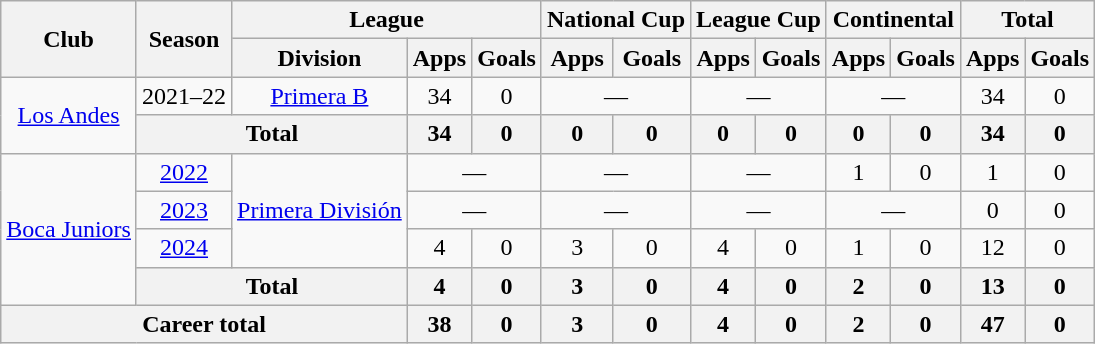<table class="wikitable" style="text-align:center">
<tr>
<th rowspan="2">Club</th>
<th rowspan="2">Season</th>
<th colspan="3">League</th>
<th colspan="2">National Cup</th>
<th colspan="2">League Cup</th>
<th colspan="2">Continental</th>
<th colspan="2">Total</th>
</tr>
<tr>
<th>Division</th>
<th>Apps</th>
<th>Goals</th>
<th>Apps</th>
<th>Goals</th>
<th>Apps</th>
<th>Goals</th>
<th>Apps</th>
<th>Goals</th>
<th>Apps</th>
<th>Goals</th>
</tr>
<tr>
<td rowspan=2><a href='#'>Los Andes</a></td>
<td>2021–22</td>
<td><a href='#'>Primera B</a></td>
<td>34</td>
<td>0</td>
<td colspan="2">—</td>
<td colspan="2">—</td>
<td colspan="2">—</td>
<td>34</td>
<td>0</td>
</tr>
<tr>
<th colspan="2">Total</th>
<th>34</th>
<th>0</th>
<th>0</th>
<th>0</th>
<th>0</th>
<th>0</th>
<th>0</th>
<th>0</th>
<th>34</th>
<th>0</th>
</tr>
<tr>
<td rowspan="4"><a href='#'>Boca Juniors</a></td>
<td><a href='#'>2022</a></td>
<td rowspan="3"><a href='#'>Primera División</a></td>
<td colspan="2">—</td>
<td colspan="2">—</td>
<td colspan="2">—</td>
<td>1</td>
<td>0</td>
<td>1</td>
<td>0</td>
</tr>
<tr>
<td><a href='#'>2023</a></td>
<td colspan="2">—</td>
<td colspan="2">—</td>
<td colspan="2">—</td>
<td colspan="2">—</td>
<td>0</td>
<td>0</td>
</tr>
<tr>
<td><a href='#'>2024</a></td>
<td>4</td>
<td>0</td>
<td>3</td>
<td>0</td>
<td>4</td>
<td>0</td>
<td>1</td>
<td>0</td>
<td>12</td>
<td>0</td>
</tr>
<tr>
<th colspan="2">Total</th>
<th>4</th>
<th>0</th>
<th>3</th>
<th>0</th>
<th>4</th>
<th>0</th>
<th>2</th>
<th>0</th>
<th>13</th>
<th>0</th>
</tr>
<tr>
<th colspan="3">Career total</th>
<th>38</th>
<th>0</th>
<th>3</th>
<th>0</th>
<th>4</th>
<th>0</th>
<th>2</th>
<th>0</th>
<th>47</th>
<th>0</th>
</tr>
</table>
